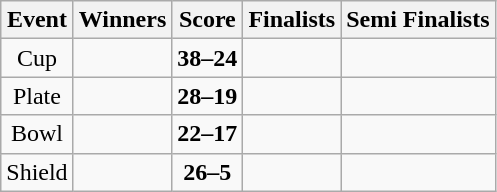<table class="wikitable" style="text-align: center">
<tr>
<th>Event</th>
<th>Winners</th>
<th>Score</th>
<th>Finalists</th>
<th>Semi Finalists</th>
</tr>
<tr>
<td>Cup</td>
<td align=left><strong></strong></td>
<td><strong>38–24</strong></td>
<td align=left></td>
<td align=left><br></td>
</tr>
<tr>
<td>Plate</td>
<td align=left><strong></strong></td>
<td><strong>28–19</strong></td>
<td align=left></td>
<td align=left><br></td>
</tr>
<tr>
<td>Bowl</td>
<td align=left><strong></strong></td>
<td><strong>22–17</strong></td>
<td align=left></td>
<td align=left><br></td>
</tr>
<tr>
<td>Shield</td>
<td align=left><strong></strong></td>
<td><strong>26–5</strong></td>
<td align=left></td>
<td align=left><br></td>
</tr>
</table>
